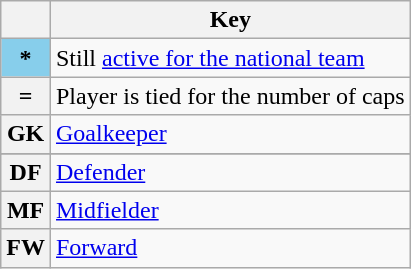<table class="wikitable">
<tr>
<th></th>
<th style="align: left" scope=col>Key</th>
</tr>
<tr>
<th scope=row style="background:#87CEEB;">*</th>
<td>Still <a href='#'>active for the national team</a></td>
</tr>
<tr>
<th scope=row>=</th>
<td>Player is tied for the number of caps</td>
</tr>
<tr>
<th scope=row>GK</th>
<td><a href='#'>Goalkeeper</a></td>
</tr>
<tr>
</tr>
<tr>
<th scope=row>DF</th>
<td><a href='#'>Defender</a></td>
</tr>
<tr>
<th scope=row>MF</th>
<td><a href='#'>Midfielder</a></td>
</tr>
<tr>
<th scope=row>FW</th>
<td><a href='#'>Forward</a></td>
</tr>
</table>
